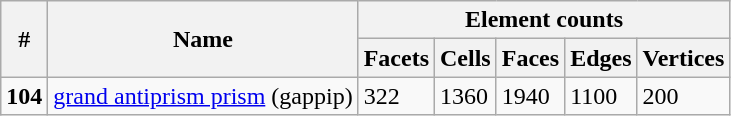<table class="wikitable">
<tr>
<th rowspan=2>#</th>
<th rowspan=2>Name</th>
<th colspan=5>Element counts</th>
</tr>
<tr>
<th>Facets</th>
<th>Cells</th>
<th>Faces</th>
<th>Edges</th>
<th>Vertices</th>
</tr>
<tr>
<td><strong>104</strong></td>
<td><a href='#'>grand antiprism prism</a> (gappip)</td>
<td>322</td>
<td>1360</td>
<td>1940</td>
<td>1100</td>
<td>200</td>
</tr>
</table>
